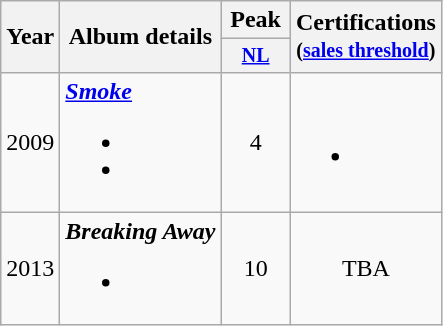<table class="wikitable" style="text-align: center;">
<tr>
<th rowspan="2">Year</th>
<th rowspan="2">Album details</th>
<th>Peak</th>
<th rowspan="2">Certifications<br><small>(<a href='#'>sales threshold</a>)</small></th>
</tr>
<tr style="font-size: smaller;">
<th style="width:40px;"><a href='#'>NL</a></th>
</tr>
<tr>
<td>2009</td>
<td style="text-align:left;"><strong><em><a href='#'>Smoke</a></em></strong><br><ul><li></li><li></li></ul></td>
<td align="center">4</td>
<td style="text-align:left;"><br><ul><li></li></ul></td>
</tr>
<tr>
<td>2013</td>
<td style="text-align:left;"><strong><em>Breaking Away</em></strong><br><ul><li></li></ul></td>
<td>10</td>
<td>TBA</td>
</tr>
</table>
